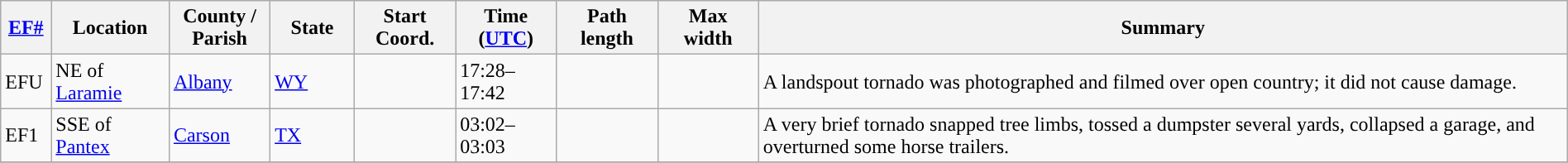<table class="wikitable sortable" style="width:100%;">
<tr>
<th scope="col"  style="width:3%; text-align:center;"><a href='#'>EF#</a></th>
<th scope="col"  style="width:7%; text-align:center;" class="unsortable">Location</th>
<th scope="col"  style="width:6%; text-align:center;" class="unsortable">County / Parish</th>
<th scope="col"  style="width:5%; text-align:center;">State</th>
<th scope="col"  style="width:6%; text-align:center;">Start Coord.</th>
<th scope="col"  style="width:6%; text-align:center;">Time (<a href='#'>UTC</a>)</th>
<th scope="col"  style="width:6%; text-align:center;">Path length</th>
<th scope="col"  style="width:6%; text-align:center;">Max width</th>
<th scope="col" class="unsortable" style="width:48%; text-align:center;">Summary</th>
</tr>
<tr>
<td>EFU</td>
<td>NE of <a href='#'>Laramie</a></td>
<td><a href='#'>Albany</a></td>
<td><a href='#'>WY</a></td>
<td></td>
<td>17:28–17:42</td>
<td></td>
<td></td>
<td>A landspout tornado was photographed and filmed over open country; it did not cause damage.</td>
</tr>
<tr>
<td>EF1</td>
<td>SSE of <a href='#'>Pantex</a></td>
<td><a href='#'>Carson</a></td>
<td><a href='#'>TX</a></td>
<td></td>
<td>03:02–03:03</td>
<td></td>
<td></td>
<td>A very brief tornado snapped tree limbs, tossed a dumpster several yards, collapsed a garage, and overturned some horse trailers.</td>
</tr>
<tr>
</tr>
</table>
